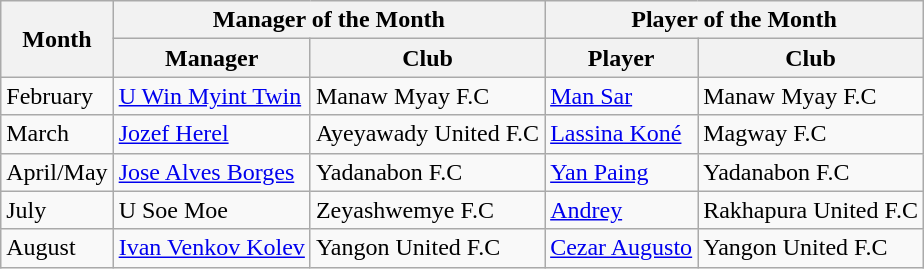<table class="wikitable">
<tr>
<th rowspan="2">Month</th>
<th colspan="2">Manager of the Month</th>
<th colspan="2">Player of the Month</th>
</tr>
<tr>
<th>Manager</th>
<th>Club</th>
<th>Player</th>
<th>Club</th>
</tr>
<tr>
<td>February</td>
<td> <a href='#'>U Win Myint Twin</a></td>
<td>Manaw Myay F.C</td>
<td> <a href='#'>Man Sar</a></td>
<td>Manaw Myay F.C</td>
</tr>
<tr>
<td>March</td>
<td> <a href='#'>Jozef Herel</a></td>
<td>Ayeyawady United F.C</td>
<td> <a href='#'>Lassina Koné</a></td>
<td>Magway F.C</td>
</tr>
<tr>
<td>April/May</td>
<td> <a href='#'>Jose Alves Borges</a></td>
<td>Yadanabon F.C</td>
<td> <a href='#'>Yan Paing</a></td>
<td>Yadanabon F.C</td>
</tr>
<tr>
<td>July</td>
<td> U Soe Moe</td>
<td>Zeyashwemye F.C</td>
<td> <a href='#'>Andrey</a></td>
<td>Rakhapura United F.C</td>
</tr>
<tr>
<td>August</td>
<td> <a href='#'>Ivan Venkov Kolev</a></td>
<td>Yangon United F.C</td>
<td> <a href='#'>Cezar Augusto</a></td>
<td>Yangon United F.C</td>
</tr>
</table>
